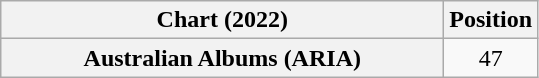<table class="wikitable sortable plainrowheaders" style="text-align:center">
<tr>
<th scope="col" style="width:18em;">Chart (2022)</th>
<th scope="col">Position</th>
</tr>
<tr>
<th scope="row">Australian Albums (ARIA)</th>
<td>47</td>
</tr>
</table>
